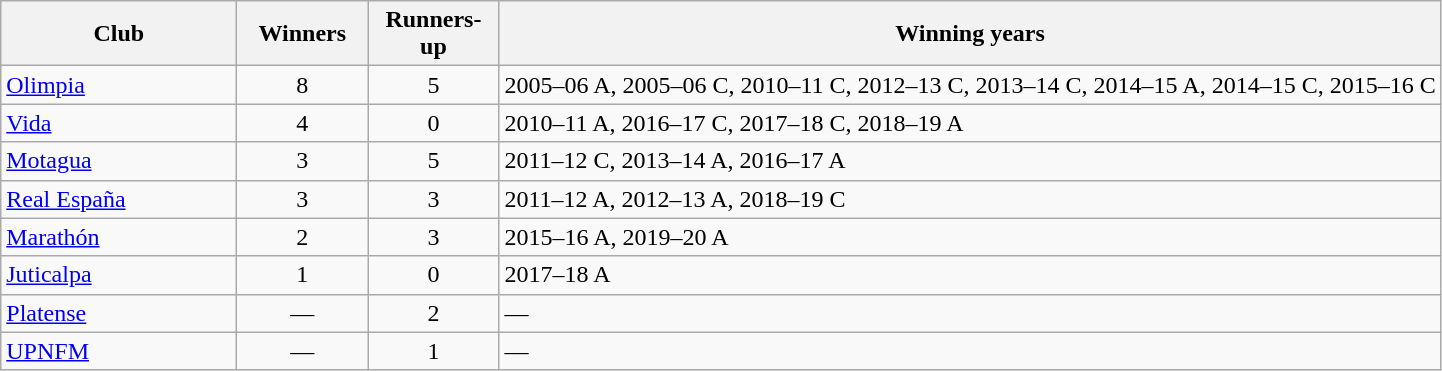<table class="wikitable">
<tr>
<th width="150">Club</th>
<th width="80">Winners</th>
<th width="80">Runners-up</th>
<th>Winning years</th>
</tr>
<tr>
<td><a href='#'>Olimpia</a></td>
<td align="center">8</td>
<td align="center">5</td>
<td>2005–06 A, 2005–06 C, 2010–11 C, 2012–13 C, 2013–14 C, 2014–15 A, 2014–15 C, 2015–16 C</td>
</tr>
<tr>
<td><a href='#'>Vida</a></td>
<td align="center">4</td>
<td align="center">0</td>
<td>2010–11 A, 2016–17 C, 2017–18 C, 2018–19 A</td>
</tr>
<tr>
<td><a href='#'>Motagua</a></td>
<td align="center">3</td>
<td align="center">5</td>
<td>2011–12 C, 2013–14 A, 2016–17 A</td>
</tr>
<tr>
<td><a href='#'>Real España</a></td>
<td align="center">3</td>
<td align="center">3</td>
<td>2011–12 A, 2012–13 A, 2018–19 C</td>
</tr>
<tr>
<td><a href='#'>Marathón</a></td>
<td align="center">2</td>
<td align="center">3</td>
<td>2015–16 A, 2019–20 A</td>
</tr>
<tr>
<td><a href='#'>Juticalpa</a></td>
<td align="center">1</td>
<td align="center">0</td>
<td>2017–18 A</td>
</tr>
<tr>
<td><a href='#'>Platense</a></td>
<td align="center">—</td>
<td align="center">2</td>
<td>—</td>
</tr>
<tr>
<td><a href='#'>UPNFM</a></td>
<td align="center">—</td>
<td align="center">1</td>
<td>—</td>
</tr>
</table>
